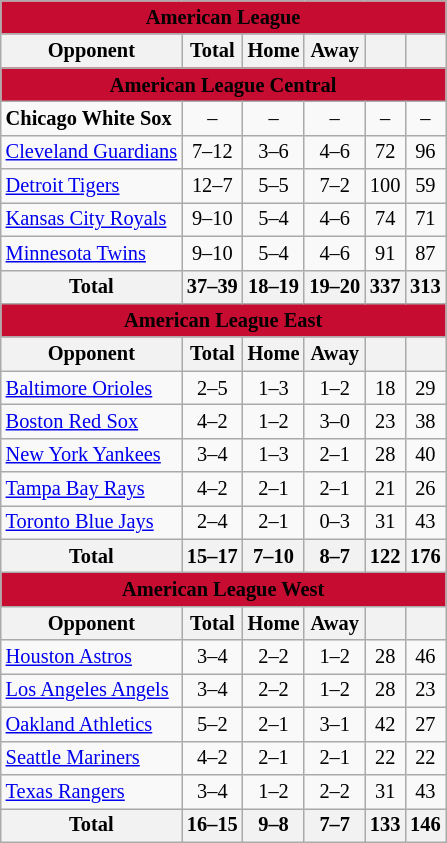<table class="wikitable" style="font-size:85%; text-align:center;">
<tr>
<td colspan="7" style="text-align:center; background:#C60C30;"><span><strong>American League</strong></span></td>
</tr>
<tr>
<th>Opponent</th>
<th>Total</th>
<th>Home</th>
<th>Away</th>
<th></th>
<th></th>
</tr>
<tr>
<td colspan="7" style="text-align:center; background:#C60C30;"><span><strong>American League Central</strong></span></td>
</tr>
<tr>
<td style="text-align:left;"><strong>Chicago White Sox</strong></td>
<td>–</td>
<td>–</td>
<td>–</td>
<td>–</td>
<td>–</td>
</tr>
<tr>
<td style="text-align:left;"><a href='#'>Cleveland Guardians</a></td>
<td>7–12</td>
<td>3–6</td>
<td>4–6</td>
<td>72</td>
<td>96</td>
</tr>
<tr>
<td style="text-align:left;"><a href='#'>Detroit Tigers</a></td>
<td>12–7</td>
<td>5–5</td>
<td>7–2</td>
<td>100</td>
<td>59</td>
</tr>
<tr>
<td style="text-align:left;"><a href='#'>Kansas City Royals</a></td>
<td>9–10</td>
<td>5–4</td>
<td>4–6</td>
<td>74</td>
<td>71</td>
</tr>
<tr>
<td style="text-align:left;"><a href='#'>Minnesota Twins</a></td>
<td>9–10</td>
<td>5–4</td>
<td>4–6</td>
<td>91</td>
<td>87</td>
</tr>
<tr>
<th>Total</th>
<th>37–39</th>
<th>18–19</th>
<th>19–20</th>
<th>337</th>
<th>313</th>
</tr>
<tr>
<td colspan="7" style="text-align:center; background:#C60C30;"><span><strong>American League East</strong></span></td>
</tr>
<tr>
<th>Opponent</th>
<th>Total</th>
<th>Home</th>
<th>Away</th>
<th></th>
<th></th>
</tr>
<tr>
<td style="text-align:left;"><a href='#'>Baltimore Orioles</a></td>
<td>2–5</td>
<td>1–3</td>
<td>1–2</td>
<td>18</td>
<td>29</td>
</tr>
<tr>
<td style="text-align:left;"><a href='#'>Boston Red Sox</a></td>
<td>4–2</td>
<td>1–2</td>
<td>3–0</td>
<td>23</td>
<td>38</td>
</tr>
<tr>
<td style="text-align:left;"><a href='#'>New York Yankees</a></td>
<td>3–4</td>
<td>1–3</td>
<td>2–1</td>
<td>28</td>
<td>40</td>
</tr>
<tr>
<td style="text-align:left;"><a href='#'>Tampa Bay Rays</a></td>
<td>4–2</td>
<td>2–1</td>
<td>2–1</td>
<td>21</td>
<td>26</td>
</tr>
<tr>
<td style="text-align:left;"><a href='#'>Toronto Blue Jays</a></td>
<td>2–4</td>
<td>2–1</td>
<td>0–3</td>
<td>31</td>
<td>43</td>
</tr>
<tr>
<th>Total</th>
<th>15–17</th>
<th>7–10</th>
<th>8–7</th>
<th>122</th>
<th>176</th>
</tr>
<tr>
<td colspan="7" style="text-align:center; background:#C60C30;"><span><strong>American League West</strong></span></td>
</tr>
<tr>
<th>Opponent</th>
<th>Total</th>
<th>Home</th>
<th>Away</th>
<th></th>
<th></th>
</tr>
<tr>
<td style="text-align:left;"><a href='#'>Houston Astros</a></td>
<td>3–4</td>
<td>2–2</td>
<td>1–2</td>
<td>28</td>
<td>46</td>
</tr>
<tr>
<td style="text-align:left;"><a href='#'>Los Angeles Angels</a></td>
<td>3–4</td>
<td>2–2</td>
<td>1–2</td>
<td>28</td>
<td>23</td>
</tr>
<tr>
<td style="text-align:left;"><a href='#'>Oakland Athletics</a></td>
<td>5–2</td>
<td>2–1</td>
<td>3–1</td>
<td>42</td>
<td>27</td>
</tr>
<tr>
<td style="text-align:left;"><a href='#'>Seattle Mariners</a></td>
<td>4–2</td>
<td>2–1</td>
<td>2–1</td>
<td>22</td>
<td>22</td>
</tr>
<tr>
<td style="text-align:left;"><a href='#'>Texas Rangers</a></td>
<td>3–4</td>
<td>1–2</td>
<td>2–2</td>
<td>31</td>
<td>43</td>
</tr>
<tr>
<th>Total</th>
<th>16–15</th>
<th>9–8</th>
<th>7–7</th>
<th>133</th>
<th>146</th>
</tr>
</table>
